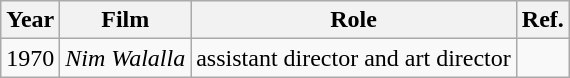<table class="wikitable">
<tr>
<th>Year</th>
<th>Film</th>
<th>Role</th>
<th>Ref.</th>
</tr>
<tr>
<td>1970</td>
<td><em>Nim Walalla</em></td>
<td>assistant director and art director</td>
<td></td>
</tr>
</table>
